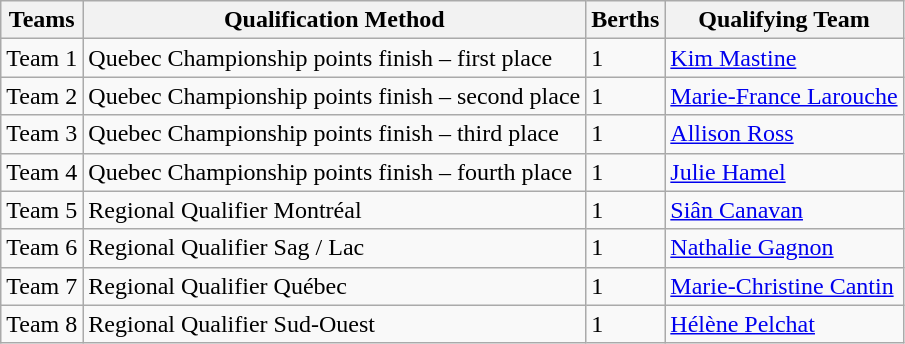<table class="wikitable" border="1">
<tr>
<th>Teams</th>
<th>Qualification Method</th>
<th>Berths</th>
<th>Qualifying Team</th>
</tr>
<tr>
<td>Team 1</td>
<td>Quebec Championship points finish – first place</td>
<td>1</td>
<td><a href='#'>Kim Mastine</a></td>
</tr>
<tr>
<td>Team 2</td>
<td>Quebec Championship points finish – second place</td>
<td>1</td>
<td><a href='#'>Marie-France Larouche</a></td>
</tr>
<tr>
<td>Team 3</td>
<td>Quebec Championship points finish – third place</td>
<td>1</td>
<td><a href='#'>Allison Ross</a></td>
</tr>
<tr>
<td>Team 4</td>
<td>Quebec Championship points finish – fourth place</td>
<td>1</td>
<td><a href='#'>Julie Hamel</a></td>
</tr>
<tr>
<td>Team 5</td>
<td>Regional Qualifier Montréal</td>
<td>1</td>
<td><a href='#'>Siân Canavan</a></td>
</tr>
<tr>
<td>Team 6</td>
<td>Regional Qualifier Sag / Lac</td>
<td>1</td>
<td><a href='#'>Nathalie Gagnon</a></td>
</tr>
<tr>
<td>Team 7</td>
<td>Regional Qualifier Québec</td>
<td>1</td>
<td><a href='#'>Marie-Christine Cantin</a></td>
</tr>
<tr>
<td>Team 8</td>
<td>Regional Qualifier Sud-Ouest</td>
<td>1</td>
<td><a href='#'>Hélène Pelchat</a></td>
</tr>
</table>
